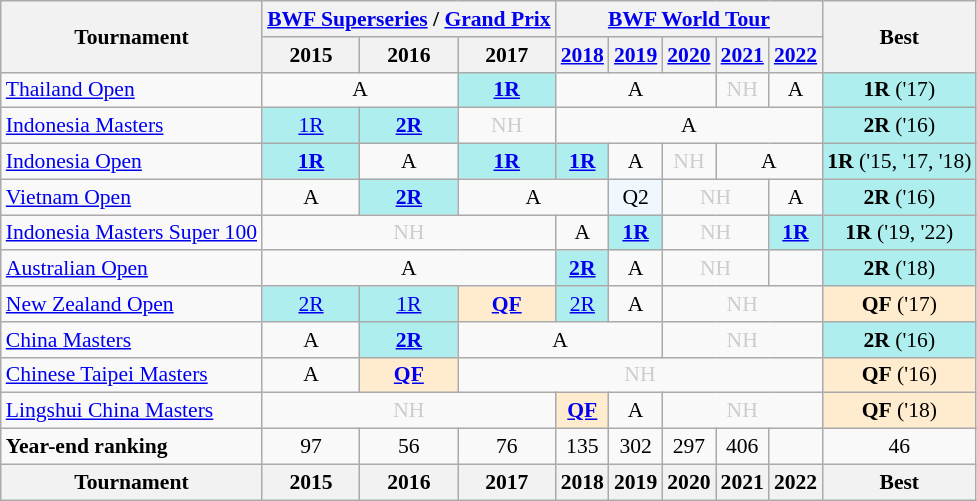<table style='font-size: 90%; text-align:center;' class='wikitable'>
<tr>
<th rowspan="2">Tournament</th>
<th colspan="3"><strong><a href='#'>BWF Superseries</a> / <a href='#'>Grand Prix</a></strong></th>
<th colspan="5"><strong><a href='#'>BWF World Tour</a></strong></th>
<th rowspan="2">Best</th>
</tr>
<tr>
<th>2015</th>
<th>2016</th>
<th>2017</th>
<th><a href='#'>2018</a></th>
<th><a href='#'>2019</a></th>
<th><a href='#'>2020</a></th>
<th><a href='#'>2021</a></th>
<th><a href='#'>2022</a></th>
</tr>
<tr>
<td align=left><a href='#'>Thailand Open</a></td>
<td colspan="2">A</td>
<td bgcolor=AFEEEE><strong><a href='#'>1R</a></strong></td>
<td colspan="3">A</td>
<td style=color:#ccc>NH</td>
<td>A</td>
<td bgcolor=AFEEEE><strong>1R</strong> ('17)</td>
</tr>
<tr>
<td align=left><a href='#'>Indonesia Masters</a></td>
<td bgcolor=AFEEEE><a href='#'>1R</a></td>
<td bgcolor=AFEEEE><strong><a href='#'>2R</a></strong></td>
<td style=color:#ccc>NH</td>
<td colspan="5">A</td>
<td bgcolor=AFEEEE><strong>2R</strong> ('16)</td>
</tr>
<tr>
<td align=left><a href='#'>Indonesia Open</a></td>
<td bgcolor=AFEEEE><a href='#'><strong>1R</strong></a></td>
<td>A</td>
<td bgcolor=AFEEEE><a href='#'><strong>1R</strong></a></td>
<td bgcolor=AFEEEE><a href='#'><strong>1R</strong></a></td>
<td>A</td>
<td style=color:#ccc>NH</td>
<td colspan="2">A</td>
<td bgcolor=AFEEEE><strong>1R</strong> ('15, '17, '18)</td>
</tr>
<tr>
<td align=left><a href='#'>Vietnam Open</a></td>
<td>A</td>
<td bgcolor=AFEEEE><a href='#'><strong>2R</strong></a></td>
<td colspan="2">A</td>
<td 2019; bgcolor=F0F8FF>Q2</td>
<td colspan="2" style=color:#ccc>NH</td>
<td>A</td>
<td bgcolor=AFEEEE><strong>2R</strong> ('16)</td>
</tr>
<tr>
<td align=left><a href='#'>Indonesia Masters Super 100</a></td>
<td colspan="3" style=color:#ccc>NH</td>
<td>A</td>
<td bgcolor=AFEEEE><strong><a href='#'>1R</a></strong></td>
<td colspan="2" style=color:#ccc>NH</td>
<td bgcolor=AFEEEE><strong><a href='#'>1R</a></strong></td>
<td bgcolor=AFEEEE><strong>1R</strong> ('19, '22)</td>
</tr>
<tr>
<td align=left><a href='#'>Australian Open</a></td>
<td colspan="3">A</td>
<td bgcolor=AFEEEE><a href='#'><strong>2R</strong></a></td>
<td>A</td>
<td colspan="2" style=color:#ccc>NH</td>
<td></td>
<td bgcolor=AFEEEE><strong>2R</strong> ('18)</td>
</tr>
<tr>
<td align=left><a href='#'>New Zealand Open</a></td>
<td bgcolor=AFEEEE><a href='#'>2R</a></td>
<td bgcolor=AFEEEE><a href='#'>1R</a></td>
<td bgcolor=FFEBCD><a href='#'><strong>QF</strong></a></td>
<td bgcolor=AFEEEE><a href='#'>2R</a></td>
<td>A</td>
<td colspan="3" style=color:#ccc>NH</td>
<td bgcolor=FFEBCD><strong>QF</strong> ('17)</td>
</tr>
<tr>
<td align=left><a href='#'>China Masters</a></td>
<td>A</td>
<td bgcolor=AFEEEE><a href='#'><strong>2R</strong></a></td>
<td colspan="3">A</td>
<td colspan="3" style=color:#ccc>NH</td>
<td bgcolor=AFEEEE><strong>2R</strong> ('16)</td>
</tr>
<tr>
<td align=left><a href='#'>Chinese Taipei Masters</a></td>
<td>A</td>
<td bgcolor=FFEBCD><strong><a href='#'>QF</a></strong></td>
<td colspan="6" style=color:#ccc>NH</td>
<td bgcolor=FFEBCD><strong>QF</strong> ('16)</td>
</tr>
<tr>
<td align=left><a href='#'>Lingshui China Masters</a></td>
<td colspan="3" style=color:#ccc>NH</td>
<td bgcolor=FFEBCD><a href='#'><strong>QF</strong></a></td>
<td>A</td>
<td colspan="3" style=color:#ccc>NH</td>
<td bgcolor=FFEBCD><strong>QF</strong> ('18)</td>
</tr>
<tr>
<td align=left><strong>Year-end ranking</strong></td>
<td>97</td>
<td>56</td>
<td>76</td>
<td>135</td>
<td>302</td>
<td>297</td>
<td>406</td>
<td></td>
<td>46</td>
</tr>
<tr>
<th>Tournament</th>
<th>2015</th>
<th>2016</th>
<th>2017</th>
<th>2018</th>
<th>2019</th>
<th>2020</th>
<th>2021</th>
<th>2022</th>
<th>Best</th>
</tr>
</table>
